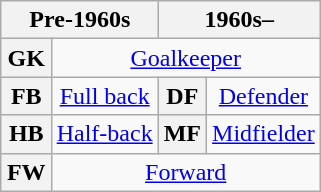<table class="wikitable plainrowheaders" style="text-align:center;margin-left:1em;float:right">
<tr>
<th colspan=2 scope=col>Pre-1960s</th>
<th colspan=2 scope=col>1960s–</th>
</tr>
<tr>
<th>GK</th>
<td colspan=3><a href='#'>Goalkeeper</a></td>
</tr>
<tr>
<th>FB</th>
<td><a href='#'>Full back</a></td>
<th>DF</th>
<td><a href='#'>Defender</a></td>
</tr>
<tr>
<th>HB</th>
<td><a href='#'>Half-back</a></td>
<th>MF</th>
<td><a href='#'>Midfielder</a></td>
</tr>
<tr>
<th>FW</th>
<td colspan=3><a href='#'>Forward</a><br></td>
</tr>
</table>
